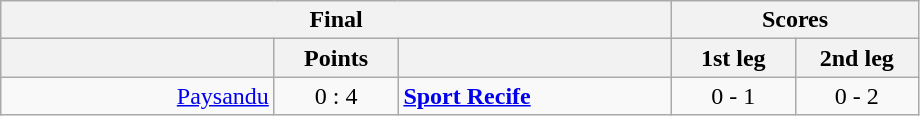<table class="wikitable" style="text-align:center;">
<tr>
<th colspan=3>Final</th>
<th colspan=3>Scores</th>
</tr>
<tr>
<th width="175"></th>
<th width="75">Points</th>
<th width="175"></th>
<th width="75">1st leg</th>
<th width="75">2nd leg</th>
</tr>
<tr>
<td align=right><a href='#'>Paysandu</a></td>
<td>0 : 4</td>
<td align=left><strong><a href='#'>Sport Recife</a></strong></td>
<td>0 - 1</td>
<td>0 - 2</td>
</tr>
</table>
